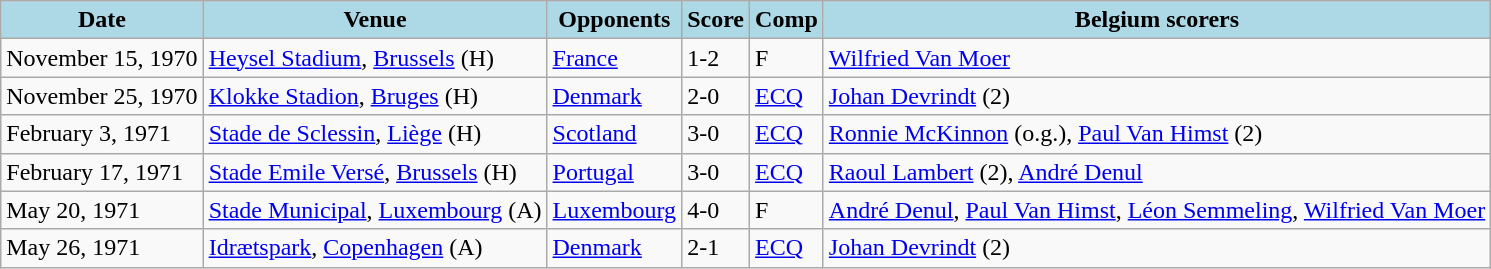<table class="wikitable">
<tr>
<th style="background: lightblue;">Date</th>
<th style="background: lightblue;">Venue</th>
<th style="background: lightblue;">Opponents</th>
<th style="background: lightblue;" align=center>Score</th>
<th style="background: lightblue;" align=center>Comp</th>
<th style="background: lightblue;">Belgium scorers</th>
</tr>
<tr>
<td>November 15, 1970</td>
<td><a href='#'>Heysel Stadium</a>, <a href='#'>Brussels</a> (H)</td>
<td><a href='#'>France</a></td>
<td>1-2</td>
<td>F</td>
<td><a href='#'>Wilfried Van Moer</a></td>
</tr>
<tr>
<td>November 25, 1970</td>
<td><a href='#'>Klokke Stadion</a>, <a href='#'>Bruges</a> (H)</td>
<td><a href='#'>Denmark</a></td>
<td>2-0</td>
<td><a href='#'>ECQ</a></td>
<td><a href='#'>Johan Devrindt</a> (2)</td>
</tr>
<tr>
<td>February 3, 1971</td>
<td><a href='#'>Stade de Sclessin</a>, <a href='#'>Liège</a> (H)</td>
<td><a href='#'>Scotland</a></td>
<td>3-0</td>
<td><a href='#'>ECQ</a></td>
<td><a href='#'>Ronnie McKinnon</a> (o.g.), <a href='#'>Paul Van Himst</a> (2)</td>
</tr>
<tr>
<td>February 17, 1971</td>
<td><a href='#'>Stade Emile Versé</a>, <a href='#'>Brussels</a> (H)</td>
<td><a href='#'>Portugal</a></td>
<td>3-0</td>
<td><a href='#'>ECQ</a></td>
<td><a href='#'>Raoul Lambert</a> (2), <a href='#'>André Denul</a></td>
</tr>
<tr>
<td>May 20, 1971</td>
<td><a href='#'>Stade Municipal</a>, <a href='#'>Luxembourg</a> (A)</td>
<td><a href='#'>Luxembourg</a></td>
<td>4-0</td>
<td>F</td>
<td><a href='#'>André Denul</a>, <a href='#'>Paul Van Himst</a>, <a href='#'>Léon Semmeling</a>, <a href='#'>Wilfried Van Moer</a></td>
</tr>
<tr>
<td>May 26, 1971</td>
<td><a href='#'>Idrætspark</a>, <a href='#'>Copenhagen</a> (A)</td>
<td><a href='#'>Denmark</a></td>
<td>2-1</td>
<td><a href='#'>ECQ</a></td>
<td><a href='#'>Johan Devrindt</a> (2)</td>
</tr>
</table>
